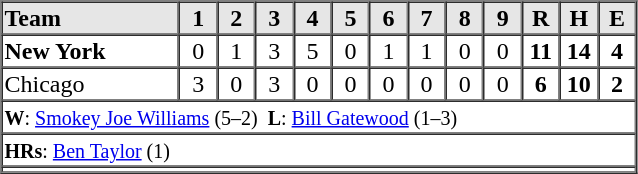<table border=1 cellspacing=0 width=425 style="margin-left:3em;">
<tr style="text-align:center; background-color:#e6e6e6;">
<th align=left width=28%>Team</th>
<th width=6%>1</th>
<th width=6%>2</th>
<th width=6%>3</th>
<th width=6%>4</th>
<th width=6%>5</th>
<th width=6%>6</th>
<th width=6%>7</th>
<th width=6%>8</th>
<th width=6%>9</th>
<th width=6%>R</th>
<th width=6%>H</th>
<th width=6%>E</th>
</tr>
<tr style="text-align:center;">
<td align=left><strong>New York</strong></td>
<td>0</td>
<td>1</td>
<td>3</td>
<td>5</td>
<td>0</td>
<td>1</td>
<td>1</td>
<td>0</td>
<td>0</td>
<td><strong>11</strong></td>
<td><strong>14</strong></td>
<td><strong>4</strong></td>
</tr>
<tr style="text-align:center;">
<td align=left>Chicago</td>
<td>3</td>
<td>0</td>
<td>3</td>
<td>0</td>
<td>0</td>
<td>0</td>
<td>0</td>
<td>0</td>
<td>0</td>
<td><strong>6</strong></td>
<td><strong>10</strong></td>
<td><strong>2</strong></td>
</tr>
<tr style="text-align:left;">
<td colspan=14><small><strong>W</strong>: <a href='#'>Smokey Joe Williams</a> (5–2)  <strong>L</strong>: <a href='#'>Bill Gatewood</a> (1–3)</small></td>
</tr>
<tr style="text-align:left;">
<td colspan=14><small><strong>HRs</strong>: <a href='#'>Ben Taylor</a> (1)</small></td>
</tr>
<tr style="text-align:left;">
<td colspan=14></td>
</tr>
<tr style="text-align:left;">
</tr>
</table>
